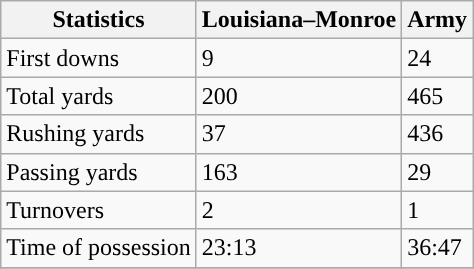<table class="wikitable">
<tr>
<th>Statistics</th>
<th>Louisiana–Monroe</th>
<th>Army</th>
</tr>
<tr>
<td>First downs</td>
<td>9</td>
<td>24</td>
</tr>
<tr>
<td>Total yards</td>
<td>200</td>
<td>465</td>
</tr>
<tr>
<td>Rushing yards</td>
<td>37</td>
<td>436</td>
</tr>
<tr>
<td>Passing yards</td>
<td>163</td>
<td>29</td>
</tr>
<tr>
<td>Turnovers</td>
<td>2</td>
<td>1</td>
</tr>
<tr>
<td>Time of possession</td>
<td>23:13</td>
<td>36:47</td>
</tr>
<tr>
</tr>
</table>
